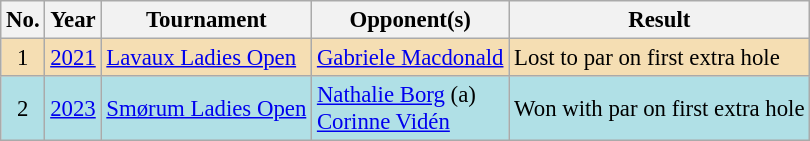<table class="wikitable" style="font-size:95%;">
<tr>
<th>No.</th>
<th>Year</th>
<th>Tournament</th>
<th>Opponent(s)</th>
<th>Result</th>
</tr>
<tr style="background:#F5DEB3;">
<td align=center>1</td>
<td><a href='#'>2021</a></td>
<td><a href='#'>Lavaux Ladies Open</a></td>
<td> <a href='#'>Gabriele Macdonald</a></td>
<td>Lost to par on first extra hole</td>
</tr>
<tr style="background:#B0E0E6;">
<td align=center>2</td>
<td><a href='#'>2023</a></td>
<td><a href='#'>Smørum Ladies Open</a></td>
<td> <a href='#'>Nathalie Borg</a> (a)<br> <a href='#'>Corinne Vidén</a></td>
<td>Won with par on first extra hole</td>
</tr>
</table>
